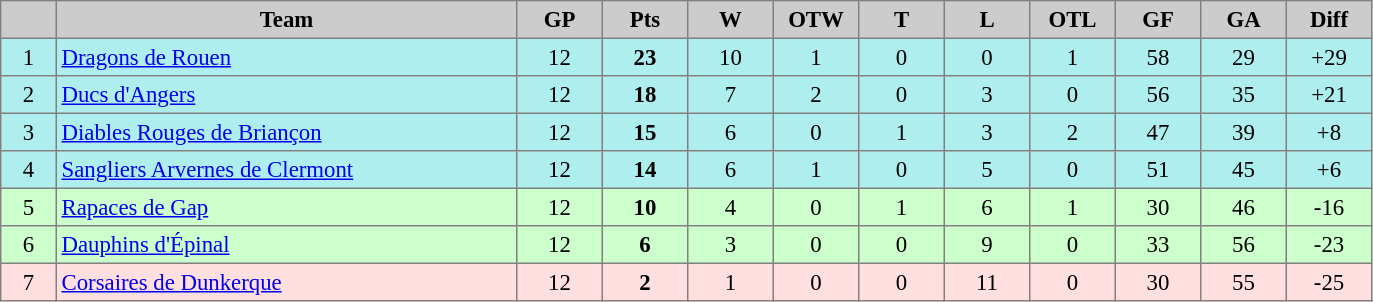<table cellpadding="3" cellspacing="0" border="1" style="font-size: 95%; border: gray solid 1px; border-collapse: collapse; text-align:center;">
<tr bgcolor="#CCCCCC">
<th width="30"></th>
<th width="300">Team</th>
<th width="50">GP</th>
<th width="50">Pts</th>
<th width="50">W</th>
<th width="50">OTW</th>
<th width="50">T</th>
<th width="50">L</th>
<th width="50">OTL</th>
<th width="50">GF</th>
<th width="50">GA</th>
<th width="50">Diff</th>
</tr>
<tr bgcolor="#AFEEEE">
<td>1</td>
<td align="left"><a href='#'>Dragons de Rouen</a></td>
<td>12</td>
<td><strong>23</strong></td>
<td>10</td>
<td>1</td>
<td>0</td>
<td>0</td>
<td>1</td>
<td>58</td>
<td>29</td>
<td>+29</td>
</tr>
<tr bgcolor="#AFEEEE">
<td>2</td>
<td align="left"><a href='#'>Ducs d'Angers</a></td>
<td>12</td>
<td><strong> 18</strong></td>
<td>7</td>
<td>2</td>
<td>0</td>
<td>3</td>
<td>0</td>
<td>56</td>
<td>35</td>
<td>+21</td>
</tr>
<tr bgcolor="#AFEEEE">
<td>3</td>
<td align="left"><a href='#'>Diables Rouges de Briançon</a></td>
<td>12</td>
<td><strong>15</strong></td>
<td>6</td>
<td>0</td>
<td>1</td>
<td>3</td>
<td>2</td>
<td>47</td>
<td>39</td>
<td>+8</td>
</tr>
<tr bgcolor="#AFEEEE">
<td>4</td>
<td align="left"><a href='#'>Sangliers Arvernes de Clermont</a></td>
<td>12</td>
<td><strong> 14</strong></td>
<td>6</td>
<td>1</td>
<td>0</td>
<td>5</td>
<td>0</td>
<td>51</td>
<td>45</td>
<td>+6</td>
</tr>
<tr bgcolor="#ccffcc">
<td>5</td>
<td align="left"><a href='#'>Rapaces de Gap</a></td>
<td>12</td>
<td><strong>10</strong></td>
<td>4</td>
<td>0</td>
<td>1</td>
<td>6</td>
<td>1</td>
<td>30</td>
<td>46</td>
<td>-16</td>
</tr>
<tr bgcolor="#ccffcc">
<td>6</td>
<td align="left"><a href='#'>Dauphins d'Épinal</a></td>
<td>12</td>
<td><strong>6</strong></td>
<td>3</td>
<td>0</td>
<td>0</td>
<td>9</td>
<td>0</td>
<td>33</td>
<td>56</td>
<td>-23</td>
</tr>
<tr bgcolor="#FFDFDF">
<td>7</td>
<td align="left"><a href='#'>Corsaires de Dunkerque</a></td>
<td>12</td>
<td><strong>2</strong></td>
<td>1</td>
<td>0</td>
<td>0</td>
<td>11</td>
<td>0</td>
<td>30</td>
<td>55</td>
<td>-25</td>
</tr>
</table>
